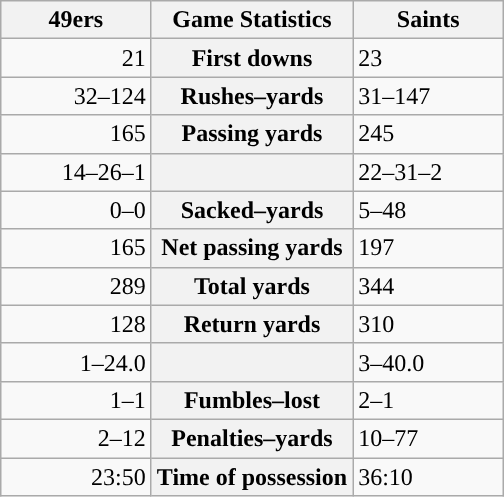<table class="wikitable" style="margin: 1em auto 1em auto">
<tr>
<th style="width:30%;">49ers</th>
<th style="width:40%;">Game Statistics</th>
<th style="width:30%;">Saints</th>
</tr>
<tr>
<td style="text-align:right;">21</td>
<th>First downs</th>
<td>23</td>
</tr>
<tr>
<td style="text-align:right;">32–124</td>
<th>Rushes–yards</th>
<td>31–147</td>
</tr>
<tr>
<td style="text-align:right;">165</td>
<th>Passing yards</th>
<td>245</td>
</tr>
<tr>
<td style="text-align:right;">14–26–1</td>
<th></th>
<td>22–31–2</td>
</tr>
<tr>
<td style="text-align:right;">0–0</td>
<th>Sacked–yards</th>
<td>5–48</td>
</tr>
<tr>
<td style="text-align:right;">165</td>
<th>Net passing yards</th>
<td>197</td>
</tr>
<tr>
<td style="text-align:right;">289</td>
<th>Total yards</th>
<td>344</td>
</tr>
<tr>
<td style="text-align:right;">128</td>
<th>Return yards</th>
<td>310</td>
</tr>
<tr>
<td style="text-align:right;">1–24.0</td>
<th></th>
<td>3–40.0</td>
</tr>
<tr>
<td style="text-align:right;">1–1</td>
<th>Fumbles–lost</th>
<td>2–1</td>
</tr>
<tr>
<td style="text-align:right;">2–12</td>
<th>Penalties–yards</th>
<td>10–77</td>
</tr>
<tr>
<td style="text-align:right;">23:50</td>
<th>Time of possession</th>
<td>36:10</td>
</tr>
</table>
